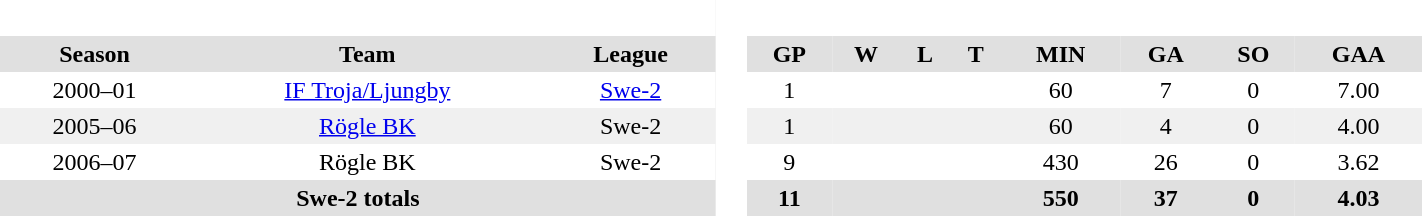<table BORDER="0" CELLPADDING="3" CELLSPACING="0" width="75%">
<tr bgcolor="#e0e0e0">
<th colspan="3" bgcolor="#ffffff"> </th>
<th rowspan="99" bgcolor="#ffffff"> </th>
</tr>
<tr bgcolor="#e0e0e0">
<th>Season</th>
<th>Team</th>
<th>League</th>
<th>GP</th>
<th>W</th>
<th>L</th>
<th>T</th>
<th>MIN</th>
<th>GA</th>
<th>SO</th>
<th>GAA</th>
</tr>
<tr ALIGN="center">
<td>2000–01</td>
<td><a href='#'>IF Troja/Ljungby</a></td>
<td><a href='#'>Swe-2</a></td>
<td>1</td>
<td></td>
<td></td>
<td></td>
<td>60</td>
<td>7</td>
<td>0</td>
<td>7.00</td>
</tr>
<tr ALIGN="center" bgcolor="#f0f0f0">
<td>2005–06</td>
<td><a href='#'>Rögle BK</a></td>
<td>Swe-2</td>
<td>1</td>
<td></td>
<td></td>
<td></td>
<td>60</td>
<td>4</td>
<td>0</td>
<td>4.00</td>
</tr>
<tr ALIGN="center">
<td>2006–07</td>
<td>Rögle BK</td>
<td>Swe-2</td>
<td>9</td>
<td></td>
<td></td>
<td></td>
<td>430</td>
<td>26</td>
<td>0</td>
<td>3.62</td>
</tr>
<tr ALIGN="center" bgcolor="#e0e0e0">
<th colspan="3" align="center">Swe-2 totals</th>
<th>11</th>
<th></th>
<th></th>
<th></th>
<th>550</th>
<th>37</th>
<th>0</th>
<th>4.03</th>
</tr>
</table>
